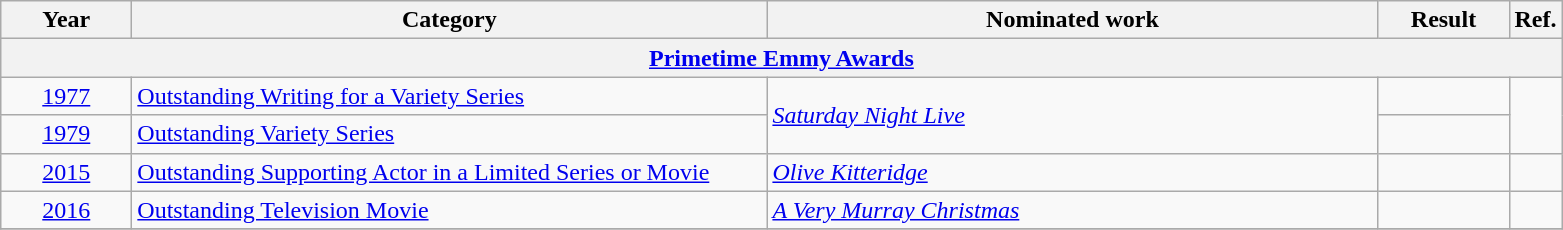<table class=wikitable>
<tr>
<th scope="col" style="width:5em;">Year</th>
<th scope="col" style="width:26em;">Category</th>
<th scope="col" style="width:25em;">Nominated work</th>
<th scope="col" style="width:5em;">Result</th>
<th>Ref.</th>
</tr>
<tr>
<th colspan=5><a href='#'>Primetime Emmy Awards</a></th>
</tr>
<tr>
<td style="text-align:center;"><a href='#'>1977</a></td>
<td><a href='#'>Outstanding Writing for a Variety Series</a></td>
<td rowspan=2><em><a href='#'>Saturday Night Live</a></em></td>
<td></td>
<td style="text-align:center;", rowspan=2></td>
</tr>
<tr>
<td style="text-align:center;"><a href='#'>1979</a></td>
<td><a href='#'>Outstanding Variety Series</a></td>
<td></td>
</tr>
<tr>
<td style="text-align:center;"><a href='#'>2015</a></td>
<td><a href='#'>Outstanding Supporting Actor in a Limited Series or Movie</a></td>
<td><em><a href='#'>Olive Kitteridge</a></em></td>
<td></td>
<td style="text-align:center;"></td>
</tr>
<tr>
<td style="text-align:center;"><a href='#'>2016</a></td>
<td><a href='#'>Outstanding Television Movie</a></td>
<td><em><a href='#'>A Very Murray Christmas</a></em></td>
<td></td>
<td style="text-align:center;"></td>
</tr>
<tr>
</tr>
</table>
